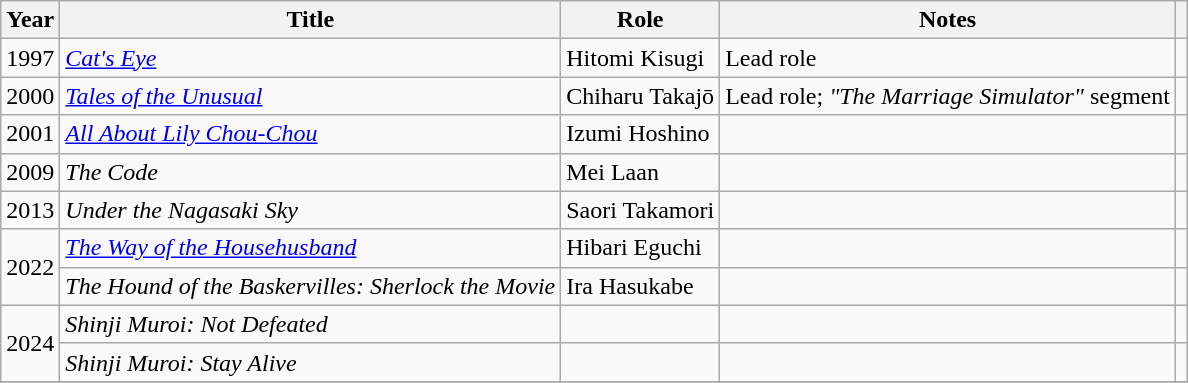<table class="wikitable">
<tr>
<th nowrap>Year</th>
<th>Title</th>
<th>Role</th>
<th>Notes</th>
<th></th>
</tr>
<tr>
<td>1997</td>
<td><em><a href='#'>Cat's Eye</a></em></td>
<td>Hitomi Kisugi</td>
<td>Lead role</td>
<td></td>
</tr>
<tr>
<td>2000</td>
<td><em><a href='#'>Tales of the Unusual</a></em></td>
<td>Chiharu Takajō</td>
<td>Lead role; <em>"The Marriage Simulator"</em> segment</td>
<td></td>
</tr>
<tr>
<td>2001</td>
<td><em><a href='#'>All About Lily Chou-Chou</a></em></td>
<td>Izumi Hoshino</td>
<td></td>
<td></td>
</tr>
<tr>
<td>2009</td>
<td><em>The Code</em></td>
<td>Mei Laan</td>
<td></td>
<td></td>
</tr>
<tr>
<td>2013</td>
<td><em>Under the Nagasaki Sky</em></td>
<td>Saori Takamori</td>
<td></td>
<td></td>
</tr>
<tr>
<td rowspan="2">2022</td>
<td><em><a href='#'>The Way of the Househusband</a></em></td>
<td>Hibari Eguchi</td>
<td></td>
<td></td>
</tr>
<tr>
<td><em>The Hound of the Baskervilles: Sherlock the Movie</em></td>
<td>Ira Hasukabe</td>
<td></td>
<td></td>
</tr>
<tr>
<td rowspan=2>2024</td>
<td><em>Shinji Muroi: Not Defeated</em></td>
<td></td>
<td></td>
<td></td>
</tr>
<tr>
<td><em>Shinji Muroi: Stay Alive</em></td>
<td></td>
<td></td>
<td></td>
</tr>
<tr>
</tr>
</table>
